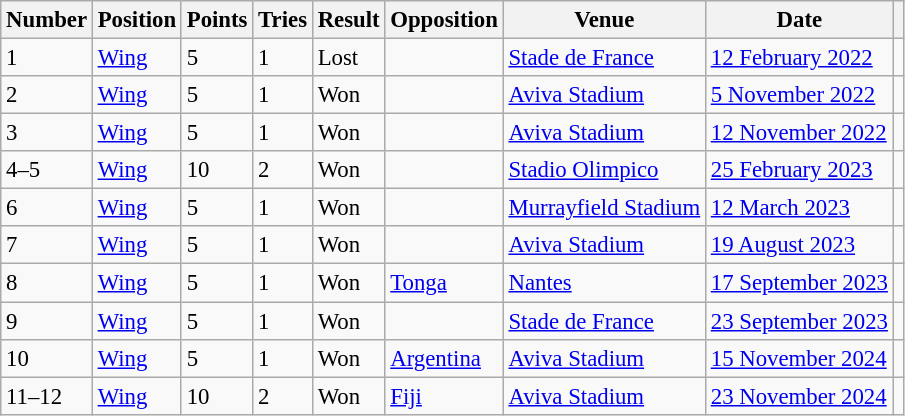<table class="wikitable sortable" style="font-size: 95%;">
<tr>
<th>Number</th>
<th>Position</th>
<th>Points</th>
<th>Tries</th>
<th>Result</th>
<th>Opposition</th>
<th>Venue</th>
<th>Date</th>
<th class="unsortable"></th>
</tr>
<tr>
<td>1</td>
<td><a href='#'>Wing</a></td>
<td>5</td>
<td>1</td>
<td>Lost</td>
<td></td>
<td><a href='#'>Stade de France</a></td>
<td><a href='#'>12 February 2022</a></td>
<td></td>
</tr>
<tr>
<td>2</td>
<td><a href='#'>Wing</a></td>
<td>5</td>
<td>1</td>
<td>Won</td>
<td></td>
<td><a href='#'>Aviva Stadium</a></td>
<td><a href='#'>5 November 2022</a></td>
<td></td>
</tr>
<tr>
<td>3</td>
<td><a href='#'>Wing</a></td>
<td>5</td>
<td>1</td>
<td>Won</td>
<td></td>
<td><a href='#'>Aviva Stadium</a></td>
<td><a href='#'>12 November 2022</a></td>
<td></td>
</tr>
<tr>
<td>4–5</td>
<td><a href='#'>Wing</a></td>
<td>10</td>
<td>2</td>
<td>Won</td>
<td></td>
<td><a href='#'>Stadio Olimpico</a></td>
<td><a href='#'>25 February 2023</a></td>
<td></td>
</tr>
<tr>
<td>6</td>
<td><a href='#'>Wing</a></td>
<td>5</td>
<td>1</td>
<td>Won</td>
<td></td>
<td><a href='#'>Murrayfield Stadium</a></td>
<td><a href='#'>12 March 2023</a></td>
<td></td>
</tr>
<tr>
<td>7</td>
<td><a href='#'>Wing</a></td>
<td>5</td>
<td>1</td>
<td>Won</td>
<td></td>
<td><a href='#'>Aviva Stadium</a></td>
<td><a href='#'>19 August 2023</a></td>
<td></td>
</tr>
<tr>
<td>8</td>
<td><a href='#'>Wing</a></td>
<td>5</td>
<td>1</td>
<td>Won</td>
<td><a href='#'>Tonga</a></td>
<td><a href='#'>Nantes</a></td>
<td><a href='#'>17 September 2023</a></td>
<td></td>
</tr>
<tr>
<td>9</td>
<td><a href='#'>Wing</a></td>
<td>5</td>
<td>1</td>
<td>Won</td>
<td></td>
<td><a href='#'>Stade de France</a></td>
<td><a href='#'>23 September 2023</a></td>
<td></td>
</tr>
<tr>
<td>10</td>
<td><a href='#'>Wing</a></td>
<td>5</td>
<td>1</td>
<td>Won</td>
<td><a href='#'>Argentina</a></td>
<td><a href='#'>Aviva Stadium</a></td>
<td><a href='#'>15 November 2024</a></td>
<td></td>
</tr>
<tr>
<td>11–12</td>
<td><a href='#'>Wing</a></td>
<td>10</td>
<td>2</td>
<td>Won</td>
<td><a href='#'>Fiji</a></td>
<td><a href='#'>Aviva Stadium</a></td>
<td><a href='#'>23 November 2024</a></td>
<td></td>
</tr>
</table>
